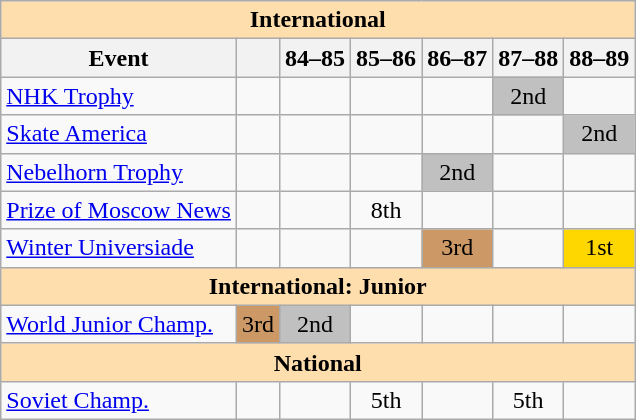<table class="wikitable" style="text-align:center">
<tr>
<th style="background-color: #ffdead; " colspan=7 align=center>International</th>
</tr>
<tr>
<th>Event</th>
<th></th>
<th>84–85</th>
<th>85–86</th>
<th>86–87</th>
<th>87–88</th>
<th>88–89</th>
</tr>
<tr>
<td align=left><a href='#'>NHK Trophy</a></td>
<td></td>
<td></td>
<td></td>
<td></td>
<td bgcolor=silver>2nd</td>
<td></td>
</tr>
<tr>
<td align=left><a href='#'>Skate America</a></td>
<td></td>
<td></td>
<td></td>
<td></td>
<td></td>
<td bgcolor=silver>2nd</td>
</tr>
<tr>
<td align=left><a href='#'>Nebelhorn Trophy</a></td>
<td></td>
<td></td>
<td></td>
<td bgcolor=silver>2nd</td>
<td></td>
<td></td>
</tr>
<tr>
<td align=left><a href='#'>Prize of Moscow News</a></td>
<td></td>
<td></td>
<td>8th</td>
<td></td>
<td></td>
<td></td>
</tr>
<tr>
<td align=left><a href='#'>Winter Universiade</a></td>
<td></td>
<td></td>
<td></td>
<td bgcolor=cc9966>3rd</td>
<td></td>
<td bgcolor=gold>1st</td>
</tr>
<tr>
<th style="background-color: #ffdead; " colspan=7 align=center>International: Junior</th>
</tr>
<tr>
<td align=left><a href='#'>World Junior Champ.</a></td>
<td bgcolor=cc9966>3rd</td>
<td bgcolor=silver>2nd</td>
<td></td>
<td></td>
<td></td>
<td></td>
</tr>
<tr>
<th style="background-color: #ffdead; " colspan=7 align=center>National</th>
</tr>
<tr>
<td align=left><a href='#'>Soviet Champ.</a></td>
<td></td>
<td></td>
<td>5th</td>
<td></td>
<td>5th</td>
<td></td>
</tr>
</table>
